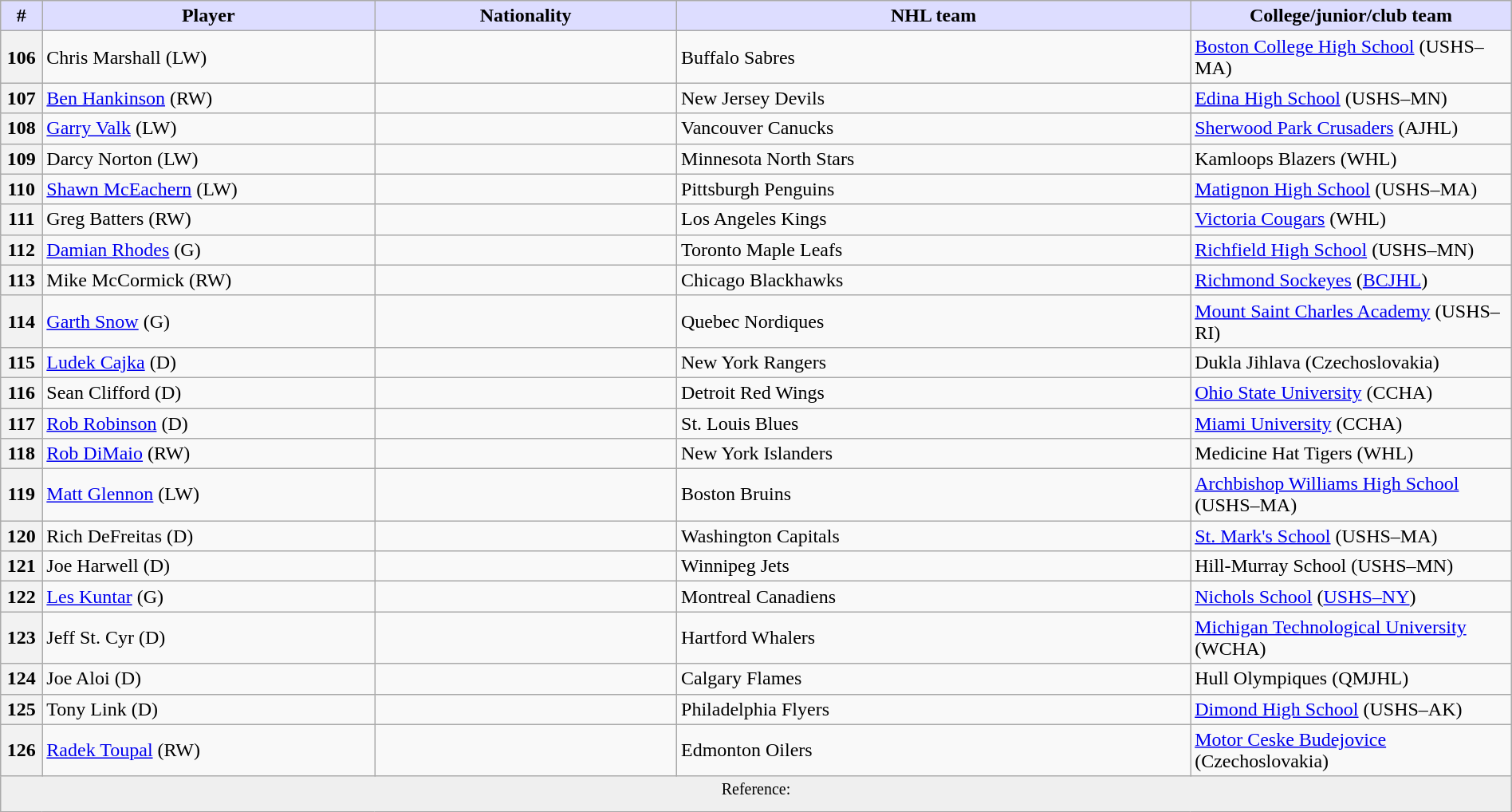<table class="wikitable" style="width: 100%">
<tr>
<th style="background:#ddf; width:2.75%;">#</th>
<th style="background:#ddf; width:22.0%;">Player</th>
<th style="background:#ddf; width:20.0%;">Nationality</th>
<th style="background:#ddf; width:34.0%;">NHL team</th>
<th style="background:#ddf; width:100.0%;">College/junior/club team</th>
</tr>
<tr>
<th>106</th>
<td>Chris Marshall (LW)</td>
<td></td>
<td>Buffalo Sabres</td>
<td><a href='#'>Boston College High School</a> (USHS–MA)</td>
</tr>
<tr>
<th>107</th>
<td><a href='#'>Ben Hankinson</a> (RW)</td>
<td></td>
<td>New Jersey Devils</td>
<td><a href='#'>Edina High School</a> (USHS–MN)</td>
</tr>
<tr>
<th>108</th>
<td><a href='#'>Garry Valk</a> (LW)</td>
<td></td>
<td>Vancouver Canucks</td>
<td><a href='#'>Sherwood Park Crusaders</a> (AJHL)</td>
</tr>
<tr>
<th>109</th>
<td>Darcy Norton (LW)</td>
<td></td>
<td>Minnesota North Stars</td>
<td>Kamloops Blazers (WHL)</td>
</tr>
<tr>
<th>110</th>
<td><a href='#'>Shawn McEachern</a> (LW)</td>
<td></td>
<td>Pittsburgh Penguins</td>
<td><a href='#'>Matignon High School</a> (USHS–MA)</td>
</tr>
<tr>
<th>111</th>
<td>Greg Batters (RW)</td>
<td></td>
<td>Los Angeles Kings</td>
<td><a href='#'>Victoria Cougars</a> (WHL)</td>
</tr>
<tr>
<th>112</th>
<td><a href='#'>Damian Rhodes</a> (G)</td>
<td></td>
<td>Toronto Maple Leafs</td>
<td><a href='#'>Richfield High School</a> (USHS–MN)</td>
</tr>
<tr>
<th>113</th>
<td>Mike McCormick (RW)</td>
<td></td>
<td>Chicago Blackhawks</td>
<td><a href='#'>Richmond Sockeyes</a> (<a href='#'>BCJHL</a>)</td>
</tr>
<tr>
<th>114</th>
<td><a href='#'>Garth Snow</a> (G)</td>
<td></td>
<td>Quebec Nordiques</td>
<td><a href='#'>Mount Saint Charles Academy</a> (USHS–RI)</td>
</tr>
<tr>
<th>115</th>
<td><a href='#'>Ludek Cajka</a> (D)</td>
<td></td>
<td>New York Rangers</td>
<td>Dukla Jihlava (Czechoslovakia)</td>
</tr>
<tr>
<th>116</th>
<td>Sean Clifford (D)</td>
<td></td>
<td>Detroit Red Wings</td>
<td><a href='#'>Ohio State University</a> (CCHA)</td>
</tr>
<tr>
<th>117</th>
<td><a href='#'>Rob Robinson</a> (D)</td>
<td></td>
<td>St. Louis Blues</td>
<td><a href='#'>Miami University</a> (CCHA)</td>
</tr>
<tr>
<th>118</th>
<td><a href='#'>Rob DiMaio</a> (RW)</td>
<td></td>
<td>New York Islanders</td>
<td>Medicine Hat Tigers (WHL)</td>
</tr>
<tr>
<th>119</th>
<td><a href='#'>Matt Glennon</a> (LW)</td>
<td></td>
<td>Boston Bruins</td>
<td><a href='#'>Archbishop Williams High School</a> (USHS–MA)</td>
</tr>
<tr>
<th>120</th>
<td>Rich DeFreitas (D)</td>
<td></td>
<td>Washington Capitals</td>
<td><a href='#'>St. Mark's School</a> (USHS–MA)</td>
</tr>
<tr>
<th>121</th>
<td>Joe Harwell (D)</td>
<td></td>
<td>Winnipeg Jets</td>
<td>Hill-Murray School (USHS–MN)</td>
</tr>
<tr>
<th>122</th>
<td><a href='#'>Les Kuntar</a> (G)</td>
<td></td>
<td>Montreal Canadiens</td>
<td><a href='#'>Nichols School</a> (<a href='#'>USHS–NY</a>)</td>
</tr>
<tr>
<th>123</th>
<td>Jeff St. Cyr (D)</td>
<td></td>
<td>Hartford Whalers</td>
<td><a href='#'>Michigan Technological University</a> (WCHA)</td>
</tr>
<tr>
<th>124</th>
<td>Joe Aloi (D)</td>
<td></td>
<td>Calgary Flames</td>
<td>Hull Olympiques (QMJHL)</td>
</tr>
<tr>
<th>125</th>
<td>Tony Link (D)</td>
<td></td>
<td>Philadelphia Flyers</td>
<td><a href='#'>Dimond High School</a> (USHS–AK)</td>
</tr>
<tr>
<th>126</th>
<td><a href='#'>Radek Toupal</a> (RW)</td>
<td></td>
<td>Edmonton Oilers</td>
<td><a href='#'>Motor Ceske Budejovice</a> (Czechoslovakia)</td>
</tr>
<tr>
<td align=center colspan="6" bgcolor="#efefef"><sup>Reference:   </sup></td>
</tr>
</table>
